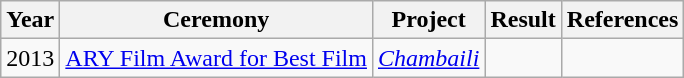<table class="wikitable">
<tr>
<th>Year</th>
<th>Ceremony</th>
<th>Project</th>
<th>Result</th>
<th>References</th>
</tr>
<tr>
<td>2013</td>
<td><a href='#'>ARY Film Award for Best Film</a></td>
<td><em><a href='#'>Chambaili</a></em></td>
<td></td>
<td></td>
</tr>
</table>
